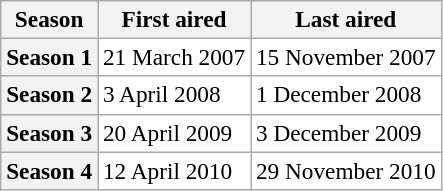<table class="sortable wikitable" style="font-size:97%;">
<tr style="background: #FFFFFF;">
<th>Season</th>
<th>First aired</th>
<th>Last aired</th>
</tr>
<tr style="background: #FFFFFF;">
<th>Season 1</th>
<td>21 March 2007</td>
<td>15 November 2007</td>
</tr>
<tr style="background: #FFFFFF;">
<th>Season 2</th>
<td>3 April 2008</td>
<td>1 December 2008</td>
</tr>
<tr style="background: #FFFFFF;">
<th>Season 3</th>
<td>20 April 2009</td>
<td>3 December 2009</td>
</tr>
<tr style="background: #FFFFFF;">
<th>Season 4</th>
<td>12 April 2010</td>
<td>29 November 2010</td>
</tr>
</table>
